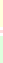<table style="font-size: 85%">
<tr>
<td style="background:#ffd;"><br></td>
</tr>
<tr>
<td style="background:#fdd;"></td>
</tr>
<tr>
<td style="background:#dfd;"><br></td>
</tr>
</table>
